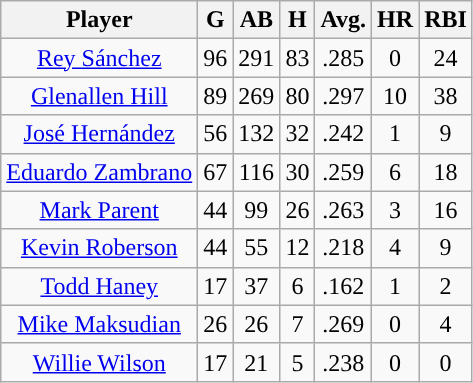<table class="wikitable sortable" style="text-align:center">
<tr>
<th>Player</th>
<th>G</th>
<th>AB</th>
<th>H</th>
<th>Avg.</th>
<th>HR</th>
<th>RBI</th>
</tr>
<tr>
<td><a href='#'>Rey Sánchez</a></td>
<td>96</td>
<td>291</td>
<td>83</td>
<td>.285</td>
<td>0</td>
<td>24</td>
</tr>
<tr>
<td><a href='#'>Glenallen Hill</a></td>
<td>89</td>
<td>269</td>
<td>80</td>
<td>.297</td>
<td>10</td>
<td>38</td>
</tr>
<tr>
<td><a href='#'>José Hernández</a></td>
<td>56</td>
<td>132</td>
<td>32</td>
<td>.242</td>
<td>1</td>
<td>9</td>
</tr>
<tr>
<td><a href='#'>Eduardo Zambrano</a></td>
<td>67</td>
<td>116</td>
<td>30</td>
<td>.259</td>
<td>6</td>
<td>18</td>
</tr>
<tr>
<td><a href='#'>Mark Parent</a></td>
<td>44</td>
<td>99</td>
<td>26</td>
<td>.263</td>
<td>3</td>
<td>16</td>
</tr>
<tr>
<td><a href='#'>Kevin Roberson</a></td>
<td>44</td>
<td>55</td>
<td>12</td>
<td>.218</td>
<td>4</td>
<td>9</td>
</tr>
<tr>
<td><a href='#'>Todd Haney</a></td>
<td>17</td>
<td>37</td>
<td>6</td>
<td>.162</td>
<td>1</td>
<td>2</td>
</tr>
<tr>
<td><a href='#'>Mike Maksudian</a></td>
<td>26</td>
<td>26</td>
<td>7</td>
<td>.269</td>
<td>0</td>
<td>4</td>
</tr>
<tr>
<td><a href='#'>Willie Wilson</a></td>
<td>17</td>
<td>21</td>
<td>5</td>
<td>.238</td>
<td>0</td>
<td>0</td>
</tr>
</table>
